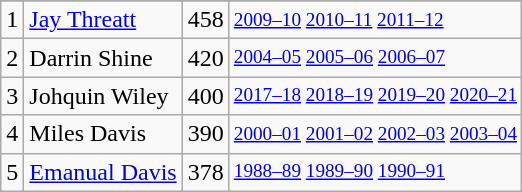<table class="wikitable">
<tr>
</tr>
<tr>
<td>1</td>
<td><a href='#'>Jay Threatt</a></td>
<td>458</td>
<td style="font-size:80%;"><a href='#'>2009–10</a> <a href='#'>2010–11</a> <a href='#'>2011–12</a></td>
</tr>
<tr>
<td>2</td>
<td>Darrin Shine</td>
<td>420</td>
<td style="font-size:80%;"><a href='#'>2004–05</a> <a href='#'>2005–06</a> <a href='#'>2006–07</a></td>
</tr>
<tr>
<td>3</td>
<td>Johquin Wiley</td>
<td>400</td>
<td style="font-size:80%;"><a href='#'>2017–18</a> <a href='#'>2018–19</a> <a href='#'>2019–20</a> <a href='#'>2020–21</a></td>
</tr>
<tr>
<td>4</td>
<td>Miles Davis</td>
<td>390</td>
<td style="font-size:80%;"><a href='#'>2000–01</a> <a href='#'>2001–02</a> <a href='#'>2002–03</a> <a href='#'>2003–04</a></td>
</tr>
<tr>
<td>5</td>
<td><a href='#'>Emanual Davis</a></td>
<td>378</td>
<td style="font-size:80%;"><a href='#'>1988–89</a> <a href='#'>1989–90</a> <a href='#'>1990–91</a></td>
</tr>
</table>
